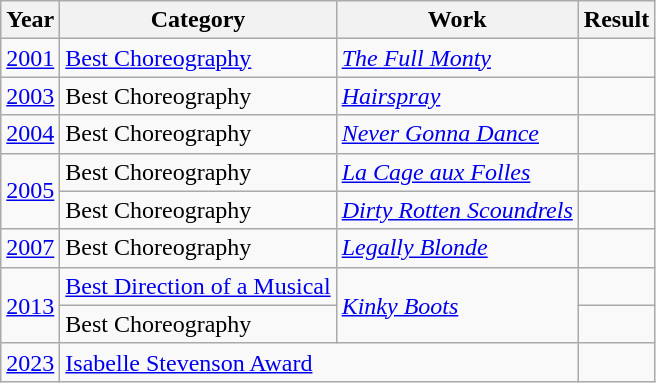<table class="wikitable">
<tr>
<th>Year</th>
<th>Category</th>
<th>Work</th>
<th>Result</th>
</tr>
<tr>
<td><a href='#'>2001</a></td>
<td><a href='#'>Best Choreography</a></td>
<td><em><a href='#'>The Full Monty</a></em></td>
<td></td>
</tr>
<tr>
<td><a href='#'>2003</a></td>
<td>Best Choreography</td>
<td><em><a href='#'>Hairspray</a></em></td>
<td></td>
</tr>
<tr>
<td><a href='#'>2004</a></td>
<td>Best Choreography</td>
<td><em><a href='#'>Never Gonna Dance</a></em></td>
<td></td>
</tr>
<tr>
<td rowspan=2><a href='#'>2005</a></td>
<td>Best Choreography</td>
<td><em><a href='#'>La Cage aux Folles</a></em></td>
<td></td>
</tr>
<tr>
<td>Best Choreography</td>
<td><em><a href='#'>Dirty Rotten Scoundrels</a></em></td>
<td></td>
</tr>
<tr>
<td><a href='#'>2007</a></td>
<td>Best Choreography</td>
<td><em><a href='#'>Legally Blonde</a></em></td>
<td></td>
</tr>
<tr>
<td rowspan=2><a href='#'>2013</a></td>
<td><a href='#'>Best Direction of a Musical</a></td>
<td rowspan=2><em><a href='#'>Kinky Boots</a></em></td>
<td></td>
</tr>
<tr>
<td>Best Choreography</td>
<td></td>
</tr>
<tr>
<td><a href='#'>2023</a></td>
<td colspan=2><a href='#'>Isabelle Stevenson Award</a></td>
<td></td>
</tr>
</table>
